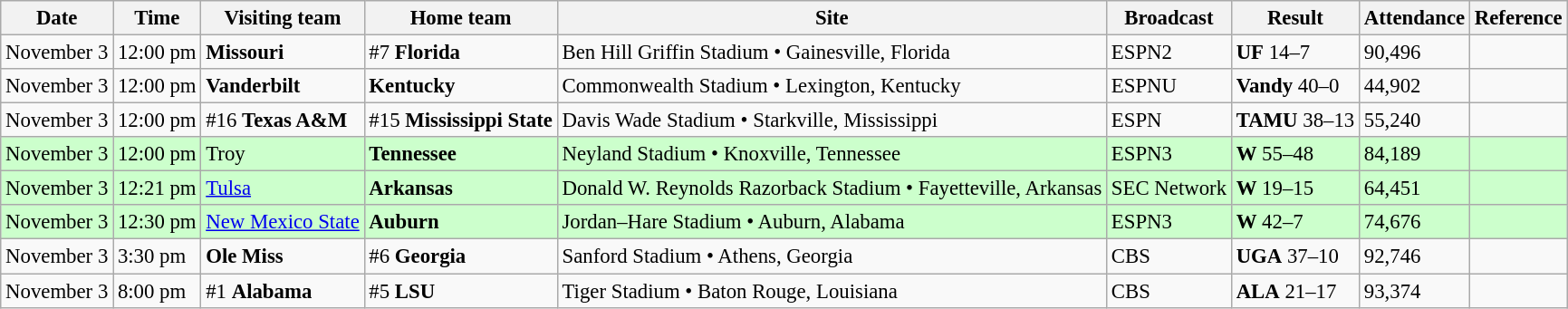<table class="wikitable" style="font-size:95%;">
<tr>
<th>Date</th>
<th>Time</th>
<th>Visiting team</th>
<th>Home team</th>
<th>Site</th>
<th>Broadcast</th>
<th>Result</th>
<th>Attendance</th>
<th class="unsortable">Reference</th>
</tr>
<tr bgcolor=>
<td>November 3</td>
<td>12:00 pm</td>
<td><strong>Missouri</strong></td>
<td>#7 <strong>Florida</strong></td>
<td>Ben Hill Griffin Stadium • Gainesville, Florida</td>
<td>ESPN2</td>
<td><strong>UF</strong> 14–7</td>
<td>90,496</td>
<td align="center"></td>
</tr>
<tr bgcolor=>
<td>November 3</td>
<td>12:00 pm</td>
<td><strong>Vanderbilt</strong></td>
<td><strong>Kentucky</strong></td>
<td>Commonwealth Stadium • Lexington, Kentucky</td>
<td>ESPNU</td>
<td><strong>Vandy</strong> 40–0</td>
<td>44,902</td>
<td align="center"></td>
</tr>
<tr bgcolor=>
<td>November 3</td>
<td>12:00 pm</td>
<td>#16 <strong>Texas A&M</strong></td>
<td>#15 <strong>Mississippi State</strong></td>
<td>Davis Wade Stadium • Starkville, Mississippi</td>
<td>ESPN</td>
<td><strong>TAMU</strong> 38–13</td>
<td>55,240</td>
<td align="center"></td>
</tr>
<tr bgcolor=ccffcc>
<td>November 3</td>
<td>12:00 pm</td>
<td>Troy</td>
<td><strong>Tennessee</strong></td>
<td>Neyland Stadium • Knoxville, Tennessee</td>
<td>ESPN3</td>
<td><strong>W</strong> 55–48</td>
<td>84,189</td>
<td align="center"></td>
</tr>
<tr bgcolor=ccffcc>
<td>November 3</td>
<td>12:21 pm</td>
<td><a href='#'>Tulsa</a></td>
<td><strong>Arkansas</strong></td>
<td>Donald W. Reynolds Razorback Stadium • Fayetteville, Arkansas</td>
<td>SEC Network</td>
<td><strong>W</strong> 19–15</td>
<td>64,451</td>
<td align="center"></td>
</tr>
<tr bgcolor=ccffcc>
<td>November 3</td>
<td>12:30 pm</td>
<td><a href='#'>New Mexico State</a></td>
<td><strong>Auburn</strong></td>
<td>Jordan–Hare Stadium • Auburn, Alabama</td>
<td>ESPN3</td>
<td><strong>W</strong> 42–7</td>
<td>74,676</td>
<td align="center"></td>
</tr>
<tr bgcolor=>
<td>November 3</td>
<td>3:30 pm</td>
<td><strong>Ole Miss</strong></td>
<td>#6 <strong>Georgia</strong></td>
<td>Sanford Stadium • Athens, Georgia</td>
<td>CBS</td>
<td><strong>UGA</strong> 37–10</td>
<td>92,746</td>
<td align="center"></td>
</tr>
<tr bgcolor=>
<td>November 3</td>
<td>8:00 pm</td>
<td>#1 <strong>Alabama</strong></td>
<td>#5 <strong>LSU</strong></td>
<td>Tiger Stadium • Baton Rouge, Louisiana</td>
<td>CBS</td>
<td><strong>ALA</strong> 21–17</td>
<td>93,374</td>
<td align="center"></td>
</tr>
</table>
